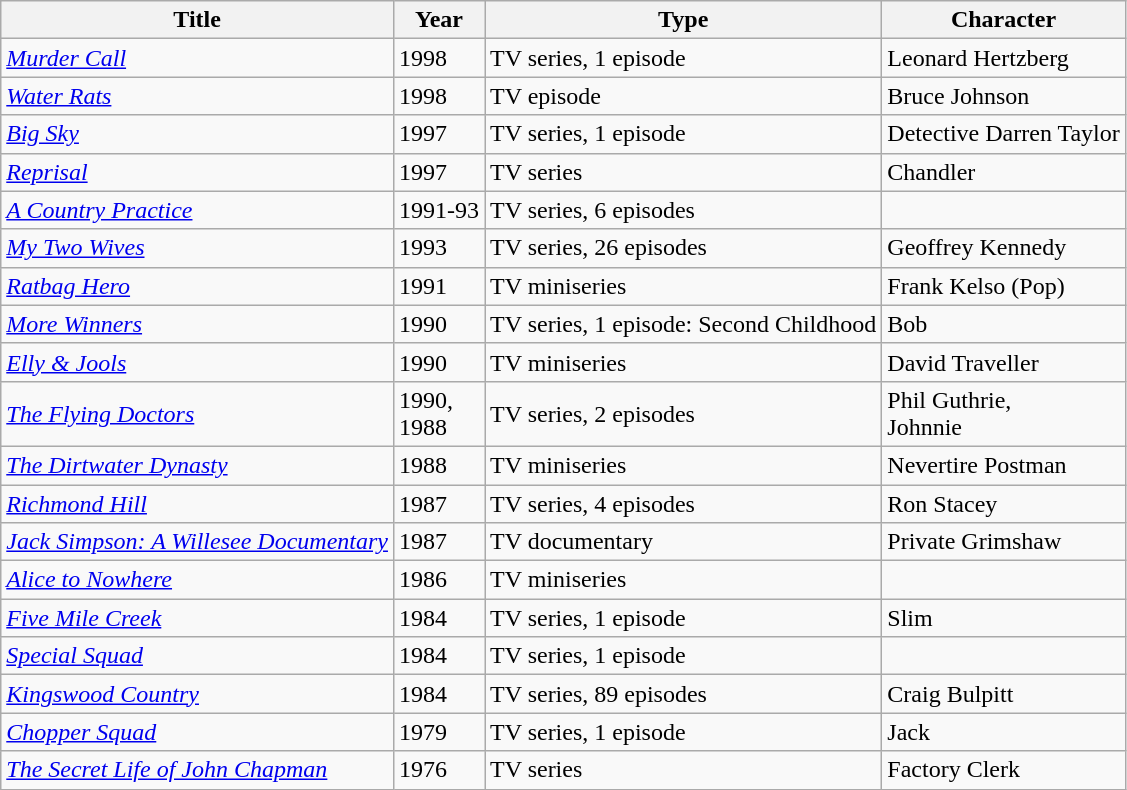<table class=wikitable>
<tr>
<th>Title</th>
<th>Year</th>
<th>Type</th>
<th>Character</th>
</tr>
<tr>
<td><em><a href='#'>Murder Call</a></em></td>
<td>1998</td>
<td>TV series, 1 episode</td>
<td>Leonard Hertzberg</td>
</tr>
<tr>
<td><em><a href='#'>Water Rats</a></em></td>
<td>1998</td>
<td>TV episode</td>
<td>Bruce Johnson</td>
</tr>
<tr>
<td><em><a href='#'>Big Sky</a></em></td>
<td>1997</td>
<td>TV series, 1 episode</td>
<td>Detective Darren Taylor</td>
</tr>
<tr>
<td><em><a href='#'>Reprisal</a></em></td>
<td>1997</td>
<td>TV series</td>
<td>Chandler</td>
</tr>
<tr>
<td><em><a href='#'>A Country Practice</a></em></td>
<td>1991-93</td>
<td>TV series, 6 episodes</td>
<td></td>
</tr>
<tr>
<td><em><a href='#'>My Two Wives</a></em></td>
<td>1993</td>
<td>TV series, 26 episodes</td>
<td>Geoffrey Kennedy</td>
</tr>
<tr>
<td><em><a href='#'>Ratbag Hero</a></em></td>
<td>1991</td>
<td>TV miniseries</td>
<td>Frank Kelso (Pop)</td>
</tr>
<tr>
<td><em><a href='#'>More Winners</a></em></td>
<td>1990</td>
<td>TV series, 1 episode: Second Childhood</td>
<td>Bob</td>
</tr>
<tr>
<td><em><a href='#'>Elly & Jools</a></em></td>
<td>1990</td>
<td>TV miniseries</td>
<td>David Traveller</td>
</tr>
<tr>
<td><em><a href='#'>The Flying Doctors</a></em></td>
<td>1990, <br>1988</td>
<td>TV series, 2 episodes</td>
<td>Phil Guthrie, <br>Johnnie</td>
</tr>
<tr>
<td><em><a href='#'>The Dirtwater Dynasty</a></em></td>
<td>1988</td>
<td>TV miniseries</td>
<td>Nevertire Postman</td>
</tr>
<tr>
<td><em><a href='#'>Richmond Hill</a></em></td>
<td>1987</td>
<td>TV series, 4 episodes</td>
<td>Ron Stacey</td>
</tr>
<tr>
<td><em><a href='#'>Jack Simpson: A Willesee Documentary</a></em></td>
<td>1987</td>
<td>TV documentary</td>
<td>Private Grimshaw</td>
</tr>
<tr>
<td><em><a href='#'>Alice to Nowhere</a></em></td>
<td>1986</td>
<td>TV miniseries</td>
<td></td>
</tr>
<tr>
<td><em><a href='#'>Five Mile Creek</a></em></td>
<td>1984</td>
<td>TV series, 1  episode</td>
<td>Slim</td>
</tr>
<tr>
<td><em><a href='#'>Special Squad</a></em></td>
<td>1984</td>
<td>TV series, 1 episode</td>
<td></td>
</tr>
<tr>
<td><em><a href='#'>Kingswood Country</a></em></td>
<td>1984</td>
<td>TV series, 89 episodes</td>
<td>Craig Bulpitt</td>
</tr>
<tr>
<td><em><a href='#'>Chopper Squad</a></em></td>
<td>1979</td>
<td>TV series, 1 episode</td>
<td>Jack</td>
</tr>
<tr>
<td><em><a href='#'>The Secret Life of John Chapman</a></em></td>
<td>1976</td>
<td>TV series</td>
<td>Factory Clerk</td>
</tr>
</table>
